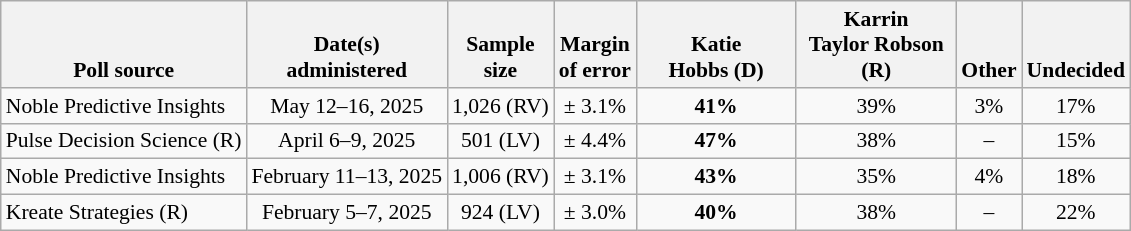<table class="wikitable" style="font-size:90%;text-align:center;">
<tr valign=bottom>
<th>Poll source</th>
<th>Date(s)<br>administered</th>
<th>Sample<br>size</th>
<th>Margin<br>of error</th>
<th style="width:100px;">Katie<br>Hobbs (D)</th>
<th style="width:100px;">Karrin<br>Taylor Robson (R)</th>
<th>Other</th>
<th>Undecided</th>
</tr>
<tr>
<td style="text-align:left;">Noble Predictive Insights</td>
<td>May 12–16, 2025</td>
<td>1,026 (RV)</td>
<td>± 3.1%</td>
<td><strong>41%</strong></td>
<td>39%</td>
<td>3%</td>
<td>17%</td>
</tr>
<tr>
<td style="text-align:left;">Pulse Decision Science (R)</td>
<td>April 6–9, 2025</td>
<td>501 (LV)</td>
<td>± 4.4%</td>
<td><strong>47%</strong></td>
<td>38%</td>
<td>–</td>
<td>15%</td>
</tr>
<tr>
<td style="text-align:left;">Noble Predictive Insights</td>
<td>February 11–13, 2025</td>
<td>1,006 (RV)</td>
<td>± 3.1%</td>
<td><strong>43%</strong></td>
<td>35%</td>
<td>4%</td>
<td>18%</td>
</tr>
<tr>
<td style="text-align:left;">Kreate Strategies (R)</td>
<td>February 5–7, 2025</td>
<td>924 (LV)</td>
<td>± 3.0%</td>
<td><strong>40%</strong></td>
<td>38%</td>
<td>–</td>
<td>22%</td>
</tr>
</table>
